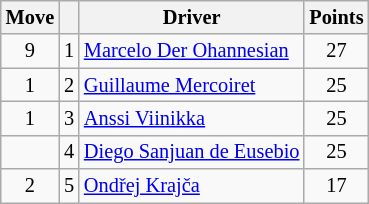<table class="wikitable" style="font-size:85%;">
<tr>
<th>Move</th>
<th></th>
<th>Driver</th>
<th>Points</th>
</tr>
<tr>
<td align="center"> 9</td>
<td align="center">1</td>
<td><a href='#'>Marcelo Der Ohannesian</a></td>
<td align="center">27</td>
</tr>
<tr>
<td align="center"> 1</td>
<td align="center">2</td>
<td><a href='#'>Guillaume Mercoiret</a></td>
<td align="center">25</td>
</tr>
<tr>
<td align="center"> 1</td>
<td align="center">3</td>
<td><a href='#'>Anssi Viinikka</a></td>
<td align="center">25</td>
</tr>
<tr>
<td align="center"></td>
<td align="center">4</td>
<td><a href='#'>Diego Sanjuan de Eusebio</a></td>
<td align="center">25</td>
</tr>
<tr>
<td align="center"> 2</td>
<td align="center">5</td>
<td><a href='#'>Ondřej Krajča</a></td>
<td align="center">17</td>
</tr>
</table>
